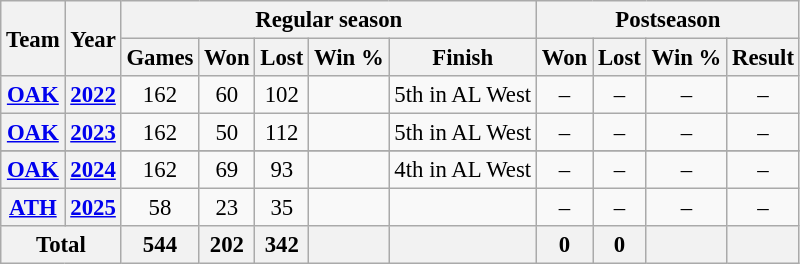<table class="wikitable" style="font-size: 95%; text-align:center;">
<tr>
<th rowspan="2">Team</th>
<th rowspan="2">Year</th>
<th colspan="5">Regular season</th>
<th colspan="4">Postseason</th>
</tr>
<tr>
<th>Games</th>
<th>Won</th>
<th>Lost</th>
<th>Win %</th>
<th>Finish</th>
<th>Won</th>
<th>Lost</th>
<th>Win %</th>
<th>Result</th>
</tr>
<tr>
<th><a href='#'>OAK</a></th>
<th><a href='#'>2022</a></th>
<td>162</td>
<td>60</td>
<td>102</td>
<td></td>
<td>5th in AL West</td>
<td>–</td>
<td>–</td>
<td>–</td>
<td>–</td>
</tr>
<tr>
<th><a href='#'>OAK</a></th>
<th><a href='#'>2023</a></th>
<td>162</td>
<td>50</td>
<td>112</td>
<td></td>
<td>5th in AL West</td>
<td>–</td>
<td>–</td>
<td>–</td>
<td>–</td>
</tr>
<tr>
</tr>
<tr>
<th><a href='#'>OAK</a></th>
<th><a href='#'>2024</a></th>
<td>162</td>
<td>69</td>
<td>93</td>
<td></td>
<td>4th in AL West</td>
<td>–</td>
<td>–</td>
<td>–</td>
<td>–</td>
</tr>
<tr>
<th><a href='#'>ATH</a></th>
<th><a href='#'>2025</a></th>
<td>58</td>
<td>23</td>
<td>35</td>
<td></td>
<td></td>
<td>–</td>
<td>–</td>
<td>–</td>
<td>–</td>
</tr>
<tr>
<th colspan="2">Total</th>
<th>544</th>
<th>202</th>
<th>342</th>
<th></th>
<th></th>
<th>0</th>
<th>0</th>
<th></th>
<th></th>
</tr>
</table>
